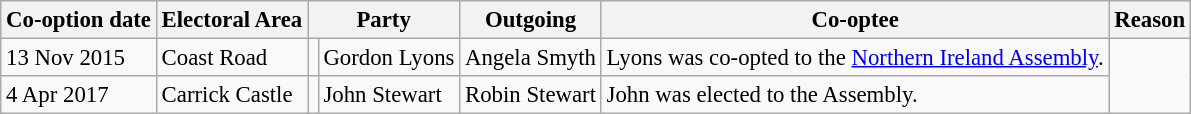<table class="wikitable" style="font-size: 95%;">
<tr>
<th>Co-option date</th>
<th>Electoral Area</th>
<th colspan=2>Party</th>
<th>Outgoing</th>
<th>Co-optee</th>
<th>Reason</th>
</tr>
<tr>
<td>13 Nov 2015</td>
<td>Coast Road</td>
<td></td>
<td>Gordon Lyons</td>
<td>Angela Smyth</td>
<td>Lyons was co-opted to the <a href='#'>Northern Ireland Assembly</a>.</td>
</tr>
<tr>
<td>4 Apr 2017</td>
<td>Carrick Castle</td>
<td></td>
<td>John Stewart</td>
<td>Robin Stewart</td>
<td>John was elected to the Assembly.</td>
</tr>
</table>
